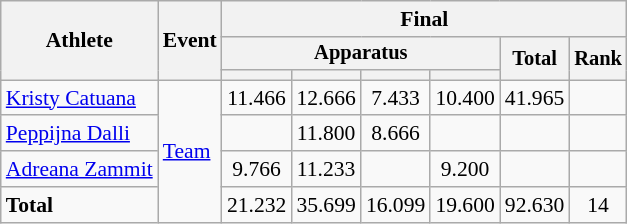<table class="wikitable" style="font-size:90%">
<tr>
<th rowspan=3>Athlete</th>
<th rowspan=3>Event</th>
<th colspan=6>Final</th>
</tr>
<tr style="font-size:95%">
<th colspan=4>Apparatus</th>
<th rowspan=2>Total</th>
<th rowspan=2>Rank</th>
</tr>
<tr style="font-size:95%">
<th></th>
<th></th>
<th></th>
<th></th>
</tr>
<tr align=center>
<td align=left><a href='#'>Kristy Catuana</a></td>
<td align=left rowspan=4><a href='#'>Team</a></td>
<td>11.466</td>
<td>12.666</td>
<td>7.433</td>
<td>10.400</td>
<td>41.965</td>
<td></td>
</tr>
<tr align=center>
<td align=left><a href='#'>Peppijna Dalli</a></td>
<td></td>
<td>11.800</td>
<td>8.666</td>
<td></td>
<td></td>
<td></td>
</tr>
<tr align=center>
<td align=left><a href='#'>Adreana Zammit</a></td>
<td>9.766</td>
<td>11.233</td>
<td></td>
<td>9.200</td>
<td></td>
<td></td>
</tr>
<tr align=center>
<td align=left><strong>Total</strong></td>
<td>21.232</td>
<td>35.699</td>
<td>16.099</td>
<td>19.600</td>
<td>92.630</td>
<td>14</td>
</tr>
</table>
